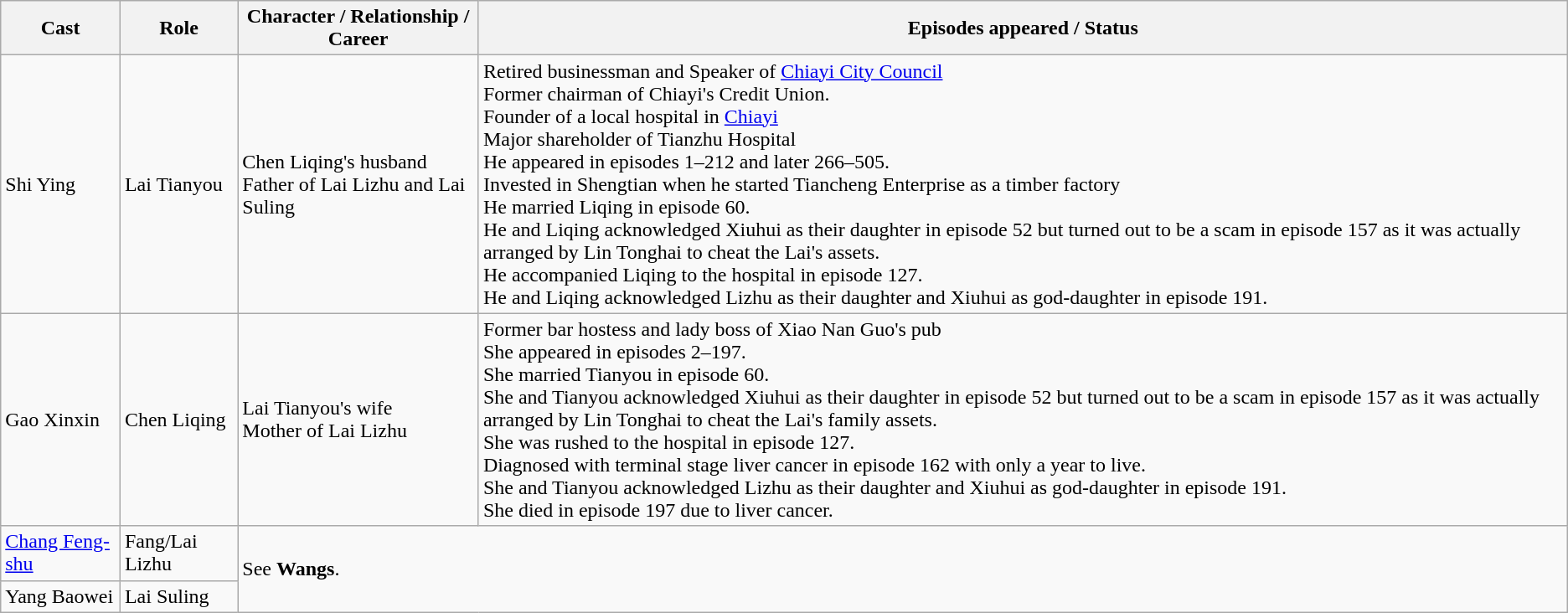<table class="wikitable">
<tr>
<th>Cast</th>
<th>Role</th>
<th>Character / Relationship / Career</th>
<th>Episodes appeared / Status</th>
</tr>
<tr>
<td>Shi Ying</td>
<td>Lai Tianyou</td>
<td>Chen Liqing's husband <br> Father of Lai Lizhu and Lai Suling</td>
<td>Retired businessman and Speaker of <a href='#'>Chiayi City Council</a><br>Former chairman of Chiayi's Credit Union.<br>Founder of a local hospital in <a href='#'>Chiayi</a><br>Major shareholder of Tianzhu Hospital<br>He appeared in episodes 1–212 and later 266–505.<br>Invested in Shengtian when he started Tiancheng Enterprise as a timber factory<br>He married Liqing in episode 60.<br>He and Liqing acknowledged Xiuhui as their daughter in episode 52 but turned out to be a scam in episode 157 as it was actually arranged by Lin Tonghai to cheat the Lai's assets.<br> He accompanied Liqing to the hospital in episode 127. <br> He and Liqing acknowledged Lizhu as their daughter and Xiuhui as god-daughter in episode 191.</td>
</tr>
<tr>
<td>Gao Xinxin</td>
<td>Chen Liqing</td>
<td>Lai Tianyou's wife <br> Mother of Lai Lizhu</td>
<td>Former bar hostess and lady boss of Xiao Nan Guo's pub<br>She appeared in episodes 2–197.<br>She married Tianyou in episode 60.<br>She and Tianyou acknowledged Xiuhui as their daughter in episode 52 but turned out to be a scam in episode 157 as it was actually arranged by Lin Tonghai to cheat the Lai's family assets.<br>She was rushed to the hospital in episode 127.<br>Diagnosed with terminal stage liver cancer in episode 162 with only a year to live.<br>She and Tianyou acknowledged Lizhu as their daughter and Xiuhui as god-daughter in episode 191. <br>She died in episode 197 due to liver cancer.</td>
</tr>
<tr>
<td><a href='#'>Chang Feng-shu</a></td>
<td>Fang/Lai Lizhu</td>
<td rowspan=2 colspan=2>See <strong>Wangs</strong>.</td>
</tr>
<tr>
<td>Yang Baowei</td>
<td>Lai Suling</td>
</tr>
</table>
